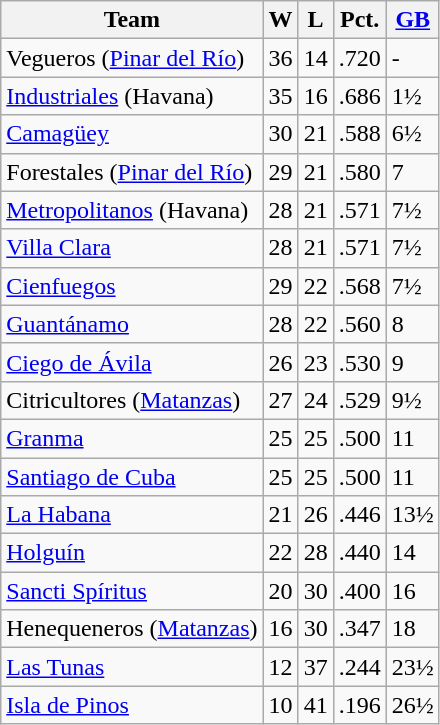<table class="wikitable">
<tr>
<th>Team</th>
<th>W</th>
<th>L</th>
<th>Pct.</th>
<th><a href='#'>GB</a></th>
</tr>
<tr>
<td>Vegueros (<a href='#'>Pinar del Río</a>)</td>
<td>36</td>
<td>14</td>
<td>.720</td>
<td>-</td>
</tr>
<tr>
<td><a href='#'>Industriales</a> (Havana)</td>
<td>35</td>
<td>16</td>
<td>.686</td>
<td>1½</td>
</tr>
<tr>
<td><a href='#'>Camagüey</a></td>
<td>30</td>
<td>21</td>
<td>.588</td>
<td>6½</td>
</tr>
<tr>
<td>Forestales (<a href='#'>Pinar del Río</a>)</td>
<td>29</td>
<td>21</td>
<td>.580</td>
<td>7</td>
</tr>
<tr>
<td><a href='#'>Metropolitanos</a> (Havana)</td>
<td>28</td>
<td>21</td>
<td>.571</td>
<td>7½</td>
</tr>
<tr>
<td><a href='#'>Villa Clara</a></td>
<td>28</td>
<td>21</td>
<td>.571</td>
<td>7½</td>
</tr>
<tr>
<td><a href='#'>Cienfuegos</a></td>
<td>29</td>
<td>22</td>
<td>.568</td>
<td>7½</td>
</tr>
<tr>
<td><a href='#'>Guantánamo</a></td>
<td>28</td>
<td>22</td>
<td>.560</td>
<td>8</td>
</tr>
<tr>
<td><a href='#'>Ciego de Ávila</a></td>
<td>26</td>
<td>23</td>
<td>.530</td>
<td>9</td>
</tr>
<tr>
<td>Citricultores (<a href='#'>Matanzas</a>)</td>
<td>27</td>
<td>24</td>
<td>.529</td>
<td>9½</td>
</tr>
<tr>
<td><a href='#'>Granma</a></td>
<td>25</td>
<td>25</td>
<td>.500</td>
<td>11</td>
</tr>
<tr>
<td><a href='#'>Santiago de Cuba</a></td>
<td>25</td>
<td>25</td>
<td>.500</td>
<td>11</td>
</tr>
<tr>
<td><a href='#'>La Habana</a></td>
<td>21</td>
<td>26</td>
<td>.446</td>
<td>13½</td>
</tr>
<tr>
<td><a href='#'>Holguín</a></td>
<td>22</td>
<td>28</td>
<td>.440</td>
<td>14</td>
</tr>
<tr>
<td><a href='#'>Sancti Spíritus</a></td>
<td>20</td>
<td>30</td>
<td>.400</td>
<td>16</td>
</tr>
<tr>
<td>Henequeneros (<a href='#'>Matanzas</a>)</td>
<td>16</td>
<td>30</td>
<td>.347</td>
<td>18</td>
</tr>
<tr>
<td><a href='#'>Las Tunas</a></td>
<td>12</td>
<td>37</td>
<td>.244</td>
<td>23½</td>
</tr>
<tr>
<td><a href='#'>Isla de Pinos</a></td>
<td>10</td>
<td>41</td>
<td>.196</td>
<td>26½</td>
</tr>
</table>
